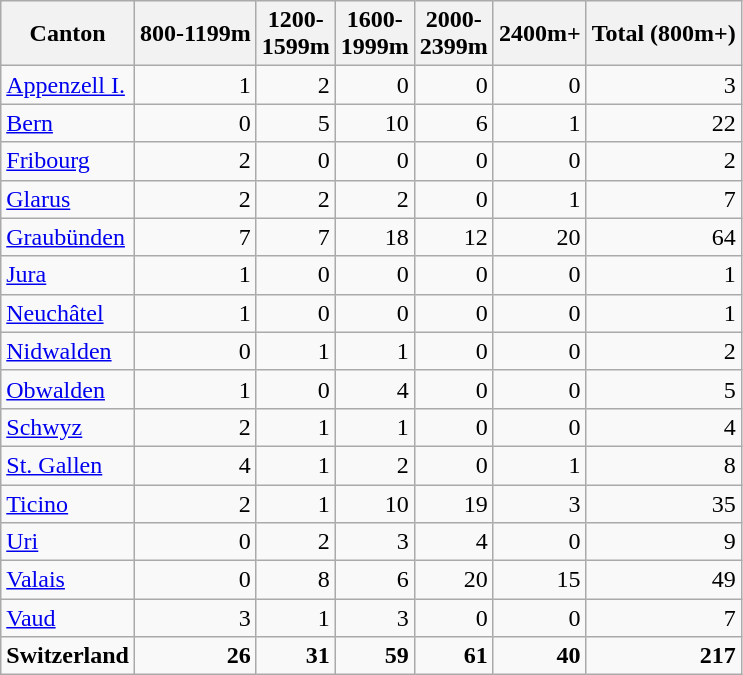<table class="wikitable sortable">
<tr>
<th>Canton</th>
<th>800-1199m</th>
<th>1200-<br>1599m</th>
<th>1600-<br>1999m</th>
<th>2000-<br>2399m</th>
<th>2400m+</th>
<th>Total (800m+)</th>
</tr>
<tr>
<td align=left><a href='#'>Appenzell I.</a></td>
<td align=right>1</td>
<td align=right>2</td>
<td align=right>0</td>
<td align=right>0</td>
<td align=right>0</td>
<td align=right>3</td>
</tr>
<tr>
<td align=left><a href='#'>Bern</a></td>
<td align=right>0</td>
<td align=right>5</td>
<td align=right>10</td>
<td align=right>6</td>
<td align=right>1</td>
<td align=right>22</td>
</tr>
<tr>
<td align=left><a href='#'>Fribourg</a></td>
<td align=right>2</td>
<td align=right>0</td>
<td align=right>0</td>
<td align=right>0</td>
<td align=right>0</td>
<td align=right>2</td>
</tr>
<tr>
<td align=left><a href='#'>Glarus</a></td>
<td align=right>2</td>
<td align=right>2</td>
<td align=right>2</td>
<td align=right>0</td>
<td align=right>1</td>
<td align=right>7</td>
</tr>
<tr>
<td align=left><a href='#'>Graubünden</a></td>
<td align=right>7</td>
<td align=right>7</td>
<td align=right>18</td>
<td align=right>12</td>
<td align=right>20</td>
<td align=right>64</td>
</tr>
<tr>
<td align=left><a href='#'>Jura</a></td>
<td align=right>1</td>
<td align=right>0</td>
<td align=right>0</td>
<td align=right>0</td>
<td align=right>0</td>
<td align=right>1</td>
</tr>
<tr>
<td align=left><a href='#'>Neuchâtel</a></td>
<td align=right>1</td>
<td align=right>0</td>
<td align=right>0</td>
<td align=right>0</td>
<td align=right>0</td>
<td align=right>1</td>
</tr>
<tr>
<td align=left><a href='#'>Nidwalden</a></td>
<td align=right>0</td>
<td align=right>1</td>
<td align=right>1</td>
<td align=right>0</td>
<td align=right>0</td>
<td align=right>2</td>
</tr>
<tr>
<td align=left><a href='#'>Obwalden</a></td>
<td align=right>1</td>
<td align=right>0</td>
<td align=right>4</td>
<td align=right>0</td>
<td align=right>0</td>
<td align=right>5</td>
</tr>
<tr>
<td align=left><a href='#'>Schwyz</a></td>
<td align=right>2</td>
<td align=right>1</td>
<td align=right>1</td>
<td align=right>0</td>
<td align=right>0</td>
<td align=right>4</td>
</tr>
<tr>
<td align=left><a href='#'>St. Gallen</a></td>
<td align=right>4</td>
<td align=right>1</td>
<td align=right>2</td>
<td align=right>0</td>
<td align=right>1</td>
<td align=right>8</td>
</tr>
<tr>
<td align=left><a href='#'>Ticino</a></td>
<td align=right>2</td>
<td align=right>1</td>
<td align=right>10</td>
<td align=right>19</td>
<td align=right>3</td>
<td align=right>35</td>
</tr>
<tr>
<td align=left><a href='#'>Uri</a></td>
<td align=right>0</td>
<td align=right>2</td>
<td align=right>3</td>
<td align=right>4</td>
<td align=right>0</td>
<td align=right>9</td>
</tr>
<tr>
<td align=left><a href='#'>Valais</a></td>
<td align=right>0</td>
<td align=right>8</td>
<td align=right>6</td>
<td align=right>20</td>
<td align=right>15</td>
<td align=right>49</td>
</tr>
<tr>
<td align=left><a href='#'>Vaud</a></td>
<td align=right>3</td>
<td align=right>1</td>
<td align=right>3</td>
<td align=right>0</td>
<td align=right>0</td>
<td align=right>7</td>
</tr>
<tr class="sortbottom">
<td align=left><strong>Switzerland</strong></td>
<td align=right><strong>26</strong></td>
<td align=right><strong>31</strong></td>
<td align=right><strong>59</strong></td>
<td align=right><strong>61</strong></td>
<td align=right><strong>40</strong></td>
<td align=right><strong>217</strong></td>
</tr>
</table>
